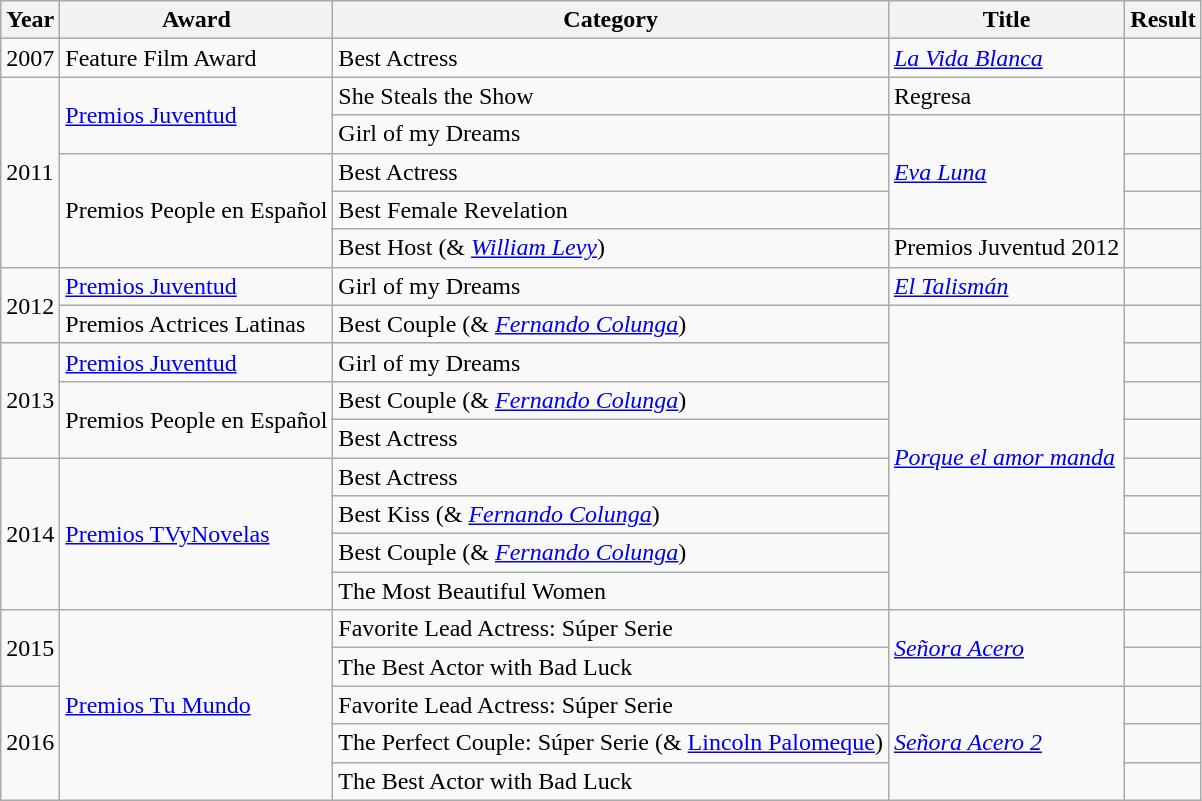<table class="wikitable">
<tr>
<th>Year</th>
<th>Award</th>
<th>Category</th>
<th>Title</th>
<th>Result</th>
</tr>
<tr>
<td>2007</td>
<td>Feature Film Award</td>
<td>Best Actress</td>
<td><em><a href='#'>La Vida Blanca</a></em></td>
<td></td>
</tr>
<tr>
<td rowspan="5">2011</td>
<td rowspan="2"><a href='#'>Premios Juventud</a></td>
<td>She Steals the Show</td>
<td>Regresa</td>
<td></td>
</tr>
<tr>
<td>Girl of my Dreams</td>
<td rowspan="3"><em><a href='#'>Eva Luna</a></em></td>
<td></td>
</tr>
<tr>
<td rowspan="3">Premios People en Español</td>
<td>Best Actress</td>
<td></td>
</tr>
<tr>
<td>Best Female Revelation</td>
<td></td>
</tr>
<tr>
<td>Best Host (& <em><a href='#'>William Levy</a></em>)</td>
<td>Premios Juventud 2012</td>
<td></td>
</tr>
<tr>
<td rowspan="2">2012</td>
<td><a href='#'>Premios Juventud</a></td>
<td>Girl of my Dreams</td>
<td><em><a href='#'>El Talismán</a></em></td>
<td></td>
</tr>
<tr>
<td>Premios Actrices Latinas</td>
<td>Best Couple (& <em><a href='#'>Fernando Colunga</a></em>)</td>
<td rowspan="8"><em><a href='#'>Porque el amor manda</a></em></td>
<td></td>
</tr>
<tr>
<td rowspan="3">2013</td>
<td><a href='#'>Premios Juventud</a></td>
<td>Girl of my Dreams</td>
<td></td>
</tr>
<tr>
<td rowspan="2">Premios People en Español</td>
<td>Best Couple (& <em><a href='#'>Fernando Colunga</a></em>)</td>
<td></td>
</tr>
<tr>
<td>Best Actress</td>
<td></td>
</tr>
<tr>
<td rowspan="4">2014</td>
<td rowspan="4"><a href='#'>Premios TVyNovelas</a></td>
<td>Best Actress</td>
<td></td>
</tr>
<tr>
<td>Best Kiss (& <em><a href='#'>Fernando Colunga</a></em>)</td>
<td></td>
</tr>
<tr>
<td>Best Couple (& <em><a href='#'>Fernando Colunga</a></em>)</td>
<td></td>
</tr>
<tr>
<td>The Most Beautiful Women</td>
<td></td>
</tr>
<tr>
<td rowspan="2">2015</td>
<td rowspan="5"><a href='#'>Premios Tu Mundo</a></td>
<td>Favorite Lead Actress: Súper Serie</td>
<td rowspan="2"><em><a href='#'>Señora Acero</a></em></td>
<td></td>
</tr>
<tr>
<td>The Best Actor with Bad Luck</td>
<td></td>
</tr>
<tr>
<td rowspan="3">2016</td>
<td>Favorite Lead Actress: Súper Serie</td>
<td rowspan="3"><em><a href='#'>Señora Acero 2</a></em></td>
<td></td>
</tr>
<tr>
<td>The Perfect Couple: Súper Serie (& <a href='#'>Lincoln Palomeque</a>)</td>
<td></td>
</tr>
<tr>
<td>The Best Actor with Bad Luck</td>
<td></td>
</tr>
</table>
